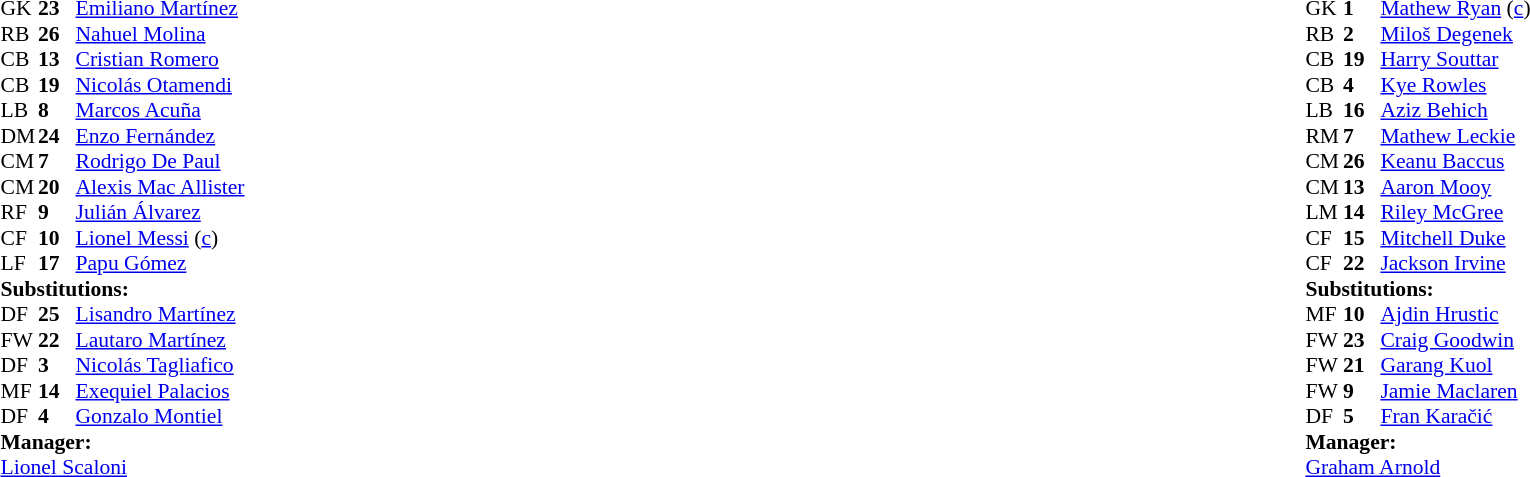<table width="100%">
<tr>
<td valign="top" width="40%"><br><table style="font-size:90%" cellspacing="0" cellpadding="0">
<tr>
<th width=25></th>
<th width=25></th>
</tr>
<tr>
<td>GK</td>
<td><strong>23</strong></td>
<td><a href='#'>Emiliano Martínez</a></td>
</tr>
<tr>
<td>RB</td>
<td><strong>26</strong></td>
<td><a href='#'>Nahuel Molina</a></td>
<td></td>
<td></td>
</tr>
<tr>
<td>CB</td>
<td><strong>13</strong></td>
<td><a href='#'>Cristian Romero</a></td>
</tr>
<tr>
<td>CB</td>
<td><strong>19</strong></td>
<td><a href='#'>Nicolás Otamendi</a></td>
</tr>
<tr>
<td>LB</td>
<td><strong>8</strong></td>
<td><a href='#'>Marcos Acuña</a></td>
<td></td>
<td></td>
</tr>
<tr>
<td>DM</td>
<td><strong>24</strong></td>
<td><a href='#'>Enzo Fernández</a></td>
</tr>
<tr>
<td>CM</td>
<td><strong>7</strong></td>
<td><a href='#'>Rodrigo De Paul</a></td>
</tr>
<tr>
<td>CM</td>
<td><strong>20</strong></td>
<td><a href='#'>Alexis Mac Allister</a></td>
<td></td>
<td></td>
</tr>
<tr>
<td>RF</td>
<td><strong>9</strong></td>
<td><a href='#'>Julián Álvarez</a></td>
<td></td>
<td></td>
</tr>
<tr>
<td>CF</td>
<td><strong>10</strong></td>
<td><a href='#'>Lionel Messi</a> (<a href='#'>c</a>)</td>
</tr>
<tr>
<td>LF</td>
<td><strong>17</strong></td>
<td><a href='#'>Papu Gómez</a></td>
<td></td>
<td></td>
</tr>
<tr>
<td colspan=3><strong>Substitutions:</strong></td>
</tr>
<tr>
<td>DF</td>
<td><strong>25</strong></td>
<td><a href='#'>Lisandro Martínez</a></td>
<td></td>
<td></td>
</tr>
<tr>
<td>FW</td>
<td><strong>22</strong></td>
<td><a href='#'>Lautaro Martínez</a></td>
<td></td>
<td></td>
</tr>
<tr>
<td>DF</td>
<td><strong>3</strong></td>
<td><a href='#'>Nicolás Tagliafico</a></td>
<td></td>
<td></td>
</tr>
<tr>
<td>MF</td>
<td><strong>14</strong></td>
<td><a href='#'>Exequiel Palacios</a></td>
<td></td>
<td></td>
</tr>
<tr>
<td>DF</td>
<td><strong>4</strong></td>
<td><a href='#'>Gonzalo Montiel</a></td>
<td></td>
<td></td>
</tr>
<tr>
<td colspan=3><strong>Manager:</strong></td>
</tr>
<tr>
<td colspan=3><a href='#'>Lionel Scaloni</a></td>
</tr>
</table>
</td>
<td valign="top"></td>
<td valign="top" width="50%"><br><table style="font-size:90%; margin:auto" cellspacing="0" cellpadding="0">
<tr>
<th width=25></th>
<th width=25></th>
</tr>
<tr>
<td>GK</td>
<td><strong>1</strong></td>
<td><a href='#'>Mathew Ryan</a> (<a href='#'>c</a>)</td>
</tr>
<tr>
<td>RB</td>
<td><strong>2</strong></td>
<td><a href='#'>Miloš Degenek</a></td>
<td></td>
<td></td>
</tr>
<tr>
<td>CB</td>
<td><strong>19</strong></td>
<td><a href='#'>Harry Souttar</a></td>
</tr>
<tr>
<td>CB</td>
<td><strong>4</strong></td>
<td><a href='#'>Kye Rowles</a></td>
</tr>
<tr>
<td>LB</td>
<td><strong>16</strong></td>
<td><a href='#'>Aziz Behich</a></td>
</tr>
<tr>
<td>RM</td>
<td><strong>7</strong></td>
<td><a href='#'>Mathew Leckie</a></td>
<td></td>
<td></td>
</tr>
<tr>
<td>CM</td>
<td><strong>26</strong></td>
<td><a href='#'>Keanu Baccus</a></td>
<td></td>
<td></td>
</tr>
<tr>
<td>CM</td>
<td><strong>13</strong></td>
<td><a href='#'>Aaron Mooy</a></td>
</tr>
<tr>
<td>LM</td>
<td><strong>14</strong></td>
<td><a href='#'>Riley McGree</a></td>
<td></td>
<td></td>
</tr>
<tr>
<td>CF</td>
<td><strong>15</strong></td>
<td><a href='#'>Mitchell Duke</a></td>
<td></td>
<td></td>
</tr>
<tr>
<td>CF</td>
<td><strong>22</strong></td>
<td><a href='#'>Jackson Irvine</a></td>
<td></td>
</tr>
<tr>
<td colspan=3><strong>Substitutions:</strong></td>
</tr>
<tr>
<td>MF</td>
<td><strong>10</strong></td>
<td><a href='#'>Ajdin Hrustic</a></td>
<td></td>
<td></td>
</tr>
<tr>
<td>FW</td>
<td><strong>23</strong></td>
<td><a href='#'>Craig Goodwin</a></td>
<td></td>
<td></td>
</tr>
<tr>
<td>FW</td>
<td><strong>21</strong></td>
<td><a href='#'>Garang Kuol</a></td>
<td></td>
<td></td>
</tr>
<tr>
<td>FW</td>
<td><strong>9</strong></td>
<td><a href='#'>Jamie Maclaren</a></td>
<td></td>
<td></td>
</tr>
<tr>
<td>DF</td>
<td><strong>5</strong></td>
<td><a href='#'>Fran Karačić</a></td>
<td></td>
<td></td>
</tr>
<tr>
<td colspan=3><strong>Manager:</strong></td>
</tr>
<tr>
<td colspan=3><a href='#'>Graham Arnold</a></td>
</tr>
</table>
</td>
</tr>
</table>
